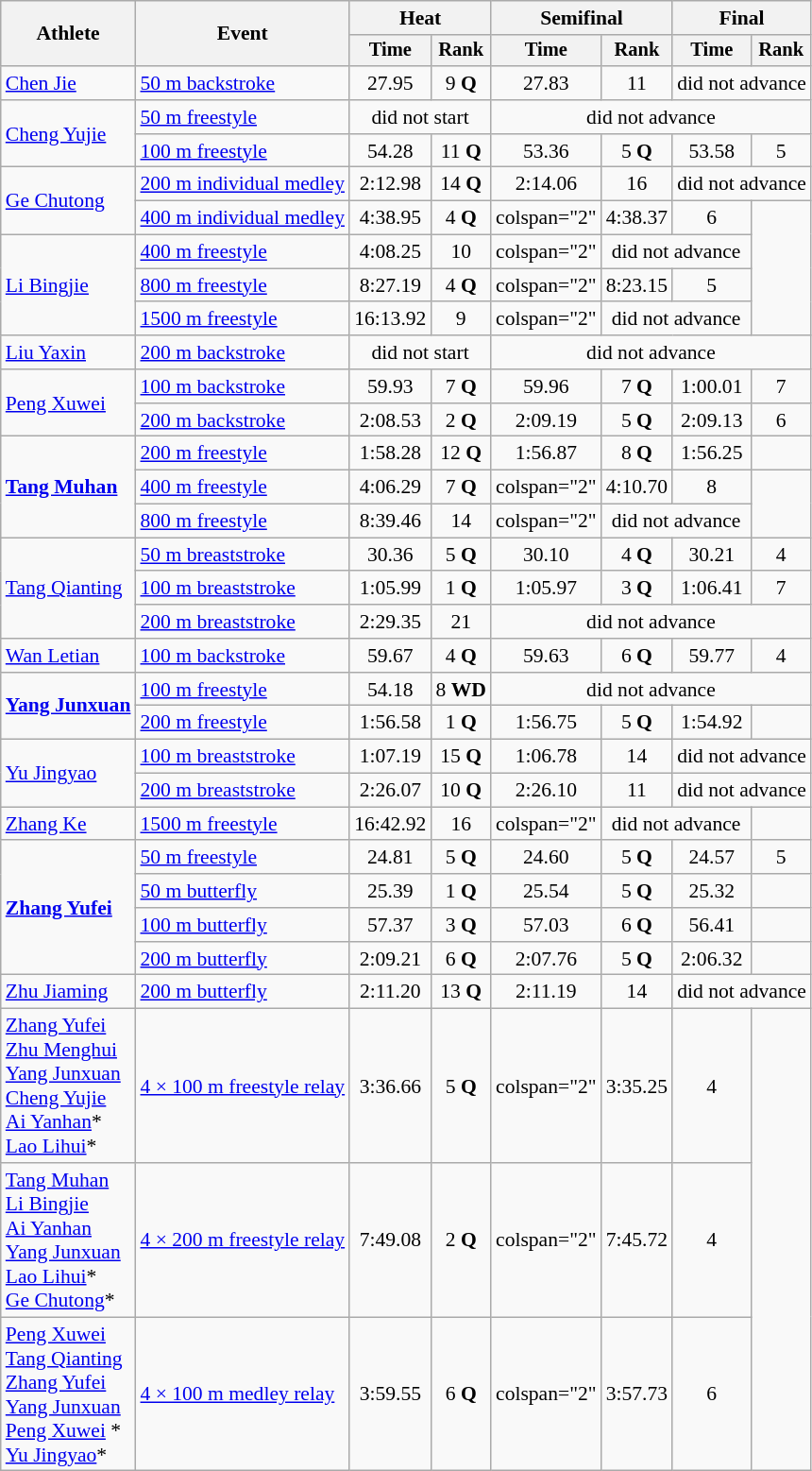<table class="wikitable" style="text-align:center; font-size:90%">
<tr>
<th rowspan="2">Athlete</th>
<th rowspan="2">Event</th>
<th colspan="2">Heat</th>
<th colspan="2">Semifinal</th>
<th colspan="2">Final</th>
</tr>
<tr style="font-size:95%">
<th>Time</th>
<th>Rank</th>
<th>Time</th>
<th>Rank</th>
<th>Time</th>
<th>Rank</th>
</tr>
<tr>
<td align=left><a href='#'>Chen Jie</a></td>
<td align=left><a href='#'>50 m backstroke</a></td>
<td>27.95</td>
<td>9 <strong>Q</strong></td>
<td>27.83</td>
<td>11</td>
<td colspan="2">did not advance</td>
</tr>
<tr>
<td align=left rowspan=2><a href='#'>Cheng Yujie</a></td>
<td align=left><a href='#'>50 m freestyle</a></td>
<td colspan="2">did not start</td>
<td colspan="4">did not advance</td>
</tr>
<tr>
<td align=left><a href='#'>100 m freestyle</a></td>
<td>54.28</td>
<td>11 <strong>Q</strong></td>
<td>53.36</td>
<td>5 <strong>Q</strong></td>
<td>53.58</td>
<td>5</td>
</tr>
<tr>
<td align=left rowspan=2><a href='#'>Ge Chutong</a></td>
<td align=left><a href='#'>200 m individual medley</a></td>
<td>2:12.98</td>
<td>14 <strong>Q</strong></td>
<td>2:14.06</td>
<td>16</td>
<td colspan="2">did not advance</td>
</tr>
<tr>
<td align=left><a href='#'>400 m individual medley</a></td>
<td>4:38.95</td>
<td>4 <strong>Q</strong></td>
<td>colspan="2" </td>
<td>4:38.37</td>
<td>6</td>
</tr>
<tr>
<td align=left rowspan=3><a href='#'>Li Bingjie</a></td>
<td align=left><a href='#'>400 m freestyle</a></td>
<td>4:08.25</td>
<td>10</td>
<td>colspan="2" </td>
<td colspan="2">did not advance</td>
</tr>
<tr>
<td align=left><a href='#'>800 m freestyle</a></td>
<td>8:27.19</td>
<td>4 <strong>Q</strong></td>
<td>colspan="2" </td>
<td>8:23.15</td>
<td>5</td>
</tr>
<tr>
<td align=left><a href='#'>1500 m freestyle</a></td>
<td>16:13.92</td>
<td>9</td>
<td>colspan="2" </td>
<td colspan="2">did not advance</td>
</tr>
<tr>
<td align=left><a href='#'>Liu Yaxin</a></td>
<td align=left><a href='#'>200 m backstroke</a></td>
<td colspan="2">did not start</td>
<td colspan="4">did not advance</td>
</tr>
<tr>
<td align=left rowspan=2><a href='#'>Peng Xuwei</a></td>
<td align=left><a href='#'>100 m backstroke</a></td>
<td>59.93</td>
<td>7 <strong>Q</strong></td>
<td>59.96</td>
<td>7 <strong>Q</strong></td>
<td>1:00.01</td>
<td>7</td>
</tr>
<tr>
<td align=left><a href='#'>200 m backstroke</a></td>
<td>2:08.53</td>
<td>2 <strong>Q</strong></td>
<td>2:09.19</td>
<td>5 <strong>Q</strong></td>
<td>2:09.13</td>
<td>6</td>
</tr>
<tr>
<td align=left rowspan=3><strong><a href='#'>Tang Muhan</a></strong></td>
<td align=left><a href='#'>200 m freestyle</a></td>
<td>1:58.28</td>
<td>12 <strong>Q</strong></td>
<td>1:56.87</td>
<td>8 <strong>Q</strong></td>
<td>1:56.25</td>
<td></td>
</tr>
<tr>
<td align=left><a href='#'>400 m freestyle</a></td>
<td>4:06.29</td>
<td>7 <strong>Q</strong></td>
<td>colspan="2" </td>
<td>4:10.70</td>
<td>8</td>
</tr>
<tr>
<td align=left><a href='#'>800 m freestyle</a></td>
<td>8:39.46</td>
<td>14</td>
<td>colspan="2" </td>
<td colspan="2">did not advance</td>
</tr>
<tr>
<td align=left rowspan=3><a href='#'>Tang Qianting</a></td>
<td align=left><a href='#'>50 m breaststroke</a></td>
<td>30.36</td>
<td>5 <strong>Q</strong></td>
<td>30.10</td>
<td>4 <strong>Q</strong></td>
<td>30.21</td>
<td>4</td>
</tr>
<tr>
<td align=left><a href='#'>100 m breaststroke</a></td>
<td>1:05.99</td>
<td>1 <strong>Q</strong></td>
<td>1:05.97</td>
<td>3 <strong>Q</strong></td>
<td>1:06.41</td>
<td>7</td>
</tr>
<tr>
<td align=left><a href='#'>200 m breaststroke</a></td>
<td>2:29.35</td>
<td>21</td>
<td colspan="4">did not advance</td>
</tr>
<tr>
<td align=left><a href='#'>Wan Letian</a></td>
<td align=left><a href='#'>100 m backstroke</a></td>
<td>59.67</td>
<td>4 <strong>Q</strong></td>
<td>59.63</td>
<td>6 <strong>Q</strong></td>
<td>59.77</td>
<td>4</td>
</tr>
<tr>
<td align=left rowspan=2><strong><a href='#'>Yang Junxuan</a></strong></td>
<td align=left><a href='#'>100 m freestyle</a></td>
<td>54.18</td>
<td>8   <strong>WD</strong></td>
<td colspan="4">did not advance</td>
</tr>
<tr>
<td align=left><a href='#'>200 m freestyle</a></td>
<td>1:56.58</td>
<td>1 <strong>Q</strong></td>
<td>1:56.75</td>
<td>5 <strong>Q</strong></td>
<td>1:54.92</td>
<td></td>
</tr>
<tr>
<td align=left rowspan=2><a href='#'>Yu Jingyao</a></td>
<td align=left><a href='#'>100 m breaststroke</a></td>
<td>1:07.19</td>
<td>15 <strong>Q</strong></td>
<td>1:06.78</td>
<td>14</td>
<td colspan="2">did not advance</td>
</tr>
<tr>
<td align=left><a href='#'>200 m breaststroke</a></td>
<td>2:26.07</td>
<td>10 <strong>Q</strong></td>
<td>2:26.10</td>
<td>11</td>
<td colspan="2">did not advance</td>
</tr>
<tr>
<td align=left><a href='#'>Zhang Ke</a></td>
<td align=left><a href='#'>1500 m freestyle</a></td>
<td>16:42.92</td>
<td>16</td>
<td>colspan="2" </td>
<td colspan="2">did not advance</td>
</tr>
<tr>
<td align=left rowspan=4><strong><a href='#'>Zhang Yufei</a></strong></td>
<td align=left><a href='#'>50 m freestyle</a></td>
<td>24.81</td>
<td>5 <strong>Q</strong></td>
<td>24.60</td>
<td>5 <strong>Q</strong></td>
<td>24.57</td>
<td>5</td>
</tr>
<tr>
<td align=left><a href='#'>50 m butterfly</a></td>
<td>25.39</td>
<td>1 <strong>Q</strong></td>
<td>25.54</td>
<td>5 <strong>Q</strong></td>
<td>25.32</td>
<td></td>
</tr>
<tr>
<td align=left><a href='#'>100 m butterfly</a></td>
<td>57.37</td>
<td>3 <strong>Q</strong></td>
<td>57.03</td>
<td>6 <strong>Q</strong></td>
<td>56.41</td>
<td></td>
</tr>
<tr>
<td align=left><a href='#'>200 m butterfly</a></td>
<td>2:09.21</td>
<td>6 <strong>Q</strong></td>
<td>2:07.76</td>
<td>5 <strong>Q</strong></td>
<td>2:06.32</td>
<td></td>
</tr>
<tr>
<td align=left><a href='#'>Zhu Jiaming</a></td>
<td align=left><a href='#'>200 m butterfly</a></td>
<td>2:11.20</td>
<td>13 <strong>Q</strong></td>
<td>2:11.19</td>
<td>14</td>
<td colspan="2">did not advance</td>
</tr>
<tr>
<td align=left><a href='#'>Zhang Yufei</a> <br><a href='#'>Zhu Menghui</a> <br><a href='#'>Yang Junxuan</a><br><a href='#'>Cheng Yujie</a> <br><a href='#'>Ai Yanhan</a>*<br><a href='#'>Lao Lihui</a>*</td>
<td align=left><a href='#'>4 × 100 m freestyle relay</a></td>
<td>3:36.66</td>
<td>5 <strong>Q</strong></td>
<td>colspan="2" </td>
<td>3:35.25</td>
<td>4</td>
</tr>
<tr>
<td align=left><a href='#'>Tang Muhan</a><br><a href='#'>Li Bingjie</a><br><a href='#'>Ai Yanhan</a><br><a href='#'>Yang Junxuan</a> <br><a href='#'>Lao Lihui</a>*<br><a href='#'>Ge Chutong</a>*</td>
<td align=left><a href='#'>4 × 200 m freestyle relay</a></td>
<td>7:49.08</td>
<td>2 <strong>Q</strong></td>
<td>colspan="2" </td>
<td>7:45.72</td>
<td>4</td>
</tr>
<tr>
<td align=left><a href='#'>Peng Xuwei</a><br><a href='#'>Tang Qianting</a> <br><a href='#'>Zhang Yufei</a> <br><a href='#'>Yang Junxuan</a><br><a href='#'>Peng Xuwei</a> *<br><a href='#'>Yu Jingyao</a>*</td>
<td align=left><a href='#'>4 × 100 m medley relay</a></td>
<td>3:59.55</td>
<td>6 <strong>Q</strong></td>
<td>colspan="2" </td>
<td>3:57.73</td>
<td>6</td>
</tr>
</table>
